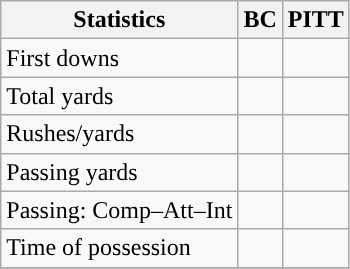<table class="wikitable" style="float: left;">
<tr>
<th>Statistics</th>
<th>BC</th>
<th>PITT</th>
</tr>
<tr>
<td>First downs</td>
<td></td>
<td></td>
</tr>
<tr>
<td>Total yards</td>
<td></td>
<td></td>
</tr>
<tr>
<td>Rushes/yards</td>
<td></td>
<td></td>
</tr>
<tr>
<td>Passing yards</td>
<td></td>
<td></td>
</tr>
<tr>
<td>Passing: Comp–Att–Int</td>
<td></td>
<td></td>
</tr>
<tr>
<td>Time of possession</td>
<td></td>
<td></td>
</tr>
<tr>
</tr>
</table>
